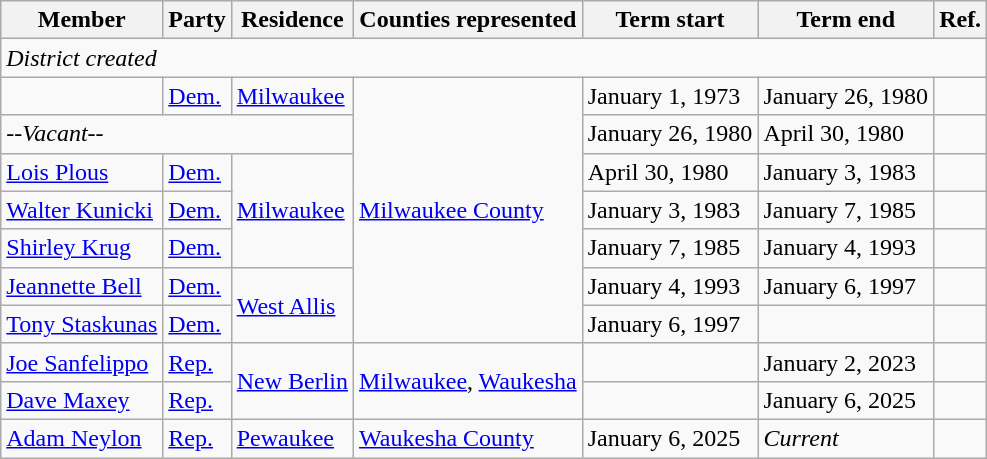<table class="wikitable">
<tr>
<th>Member</th>
<th>Party</th>
<th>Residence</th>
<th>Counties represented</th>
<th>Term start</th>
<th>Term end</th>
<th>Ref.</th>
</tr>
<tr>
<td colspan="7"><em>District created</em></td>
</tr>
<tr>
<td></td>
<td><a href='#'>Dem.</a></td>
<td><a href='#'>Milwaukee</a></td>
<td rowspan="7"><a href='#'>Milwaukee County</a></td>
<td>January 1, 1973</td>
<td>January 26, 1980</td>
<td></td>
</tr>
<tr>
<td colspan="3"><em>--Vacant--</em></td>
<td>January 26, 1980</td>
<td>April 30, 1980</td>
<td></td>
</tr>
<tr>
<td><a href='#'>Lois Plous</a></td>
<td><a href='#'>Dem.</a></td>
<td rowspan="3"><a href='#'>Milwaukee</a></td>
<td>April 30, 1980</td>
<td>January 3, 1983</td>
<td></td>
</tr>
<tr>
<td><a href='#'>Walter Kunicki</a></td>
<td><a href='#'>Dem.</a></td>
<td>January 3, 1983</td>
<td>January 7, 1985</td>
<td></td>
</tr>
<tr>
<td><a href='#'>Shirley Krug</a></td>
<td><a href='#'>Dem.</a></td>
<td>January 7, 1985</td>
<td>January 4, 1993</td>
<td></td>
</tr>
<tr>
<td><a href='#'>Jeannette Bell</a></td>
<td><a href='#'>Dem.</a></td>
<td rowspan="2"><a href='#'>West Allis</a></td>
<td>January 4, 1993</td>
<td>January 6, 1997</td>
<td></td>
</tr>
<tr>
<td><a href='#'>Tony Staskunas</a></td>
<td><a href='#'>Dem.</a></td>
<td>January 6, 1997</td>
<td></td>
<td></td>
</tr>
<tr>
<td><a href='#'>Joe Sanfelippo</a></td>
<td><a href='#'>Rep.</a></td>
<td rowspan="2"><a href='#'>New Berlin</a></td>
<td rowspan="2"><a href='#'>Milwaukee</a>, <a href='#'>Waukesha</a></td>
<td></td>
<td>January 2, 2023</td>
<td></td>
</tr>
<tr>
<td><a href='#'>Dave Maxey</a></td>
<td><a href='#'>Rep.</a></td>
<td></td>
<td>January 6, 2025</td>
<td></td>
</tr>
<tr>
<td><a href='#'>Adam Neylon</a></td>
<td><a href='#'>Rep.</a></td>
<td><a href='#'>Pewaukee</a></td>
<td><a href='#'>Waukesha County</a></td>
<td>January 6, 2025</td>
<td><em>Current</em></td>
<td></td>
</tr>
</table>
